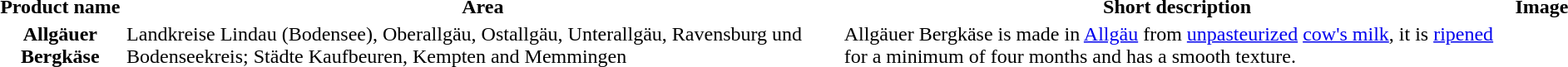<table>
<tr>
<th>Product name</th>
<th>Area</th>
<th>Short description</th>
<th>Image</th>
</tr>
<tr>
<th>Allgäuer Bergkäse</th>
<td>Landkreise Lindau (Bodensee), Oberallgäu, Ostallgäu, Unterallgäu, Ravensburg und Bodenseekreis; Städte Kaufbeuren, Kempten and Memmingen</td>
<td>Allgäuer Bergkäse is made in <a href='#'>Allgäu</a> from <a href='#'>unpasteurized</a> <a href='#'>cow's milk</a>, it is <a href='#'>ripened</a> for a minimum of four months and has a smooth texture.</td>
<td></td>
</tr>
<tr>
</tr>
</table>
